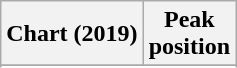<table class="wikitable sortable plainrowheaders" style="text-align:center">
<tr>
<th scope="col">Chart (2019)</th>
<th scope="col">Peak<br>position</th>
</tr>
<tr>
</tr>
<tr>
</tr>
<tr>
</tr>
</table>
